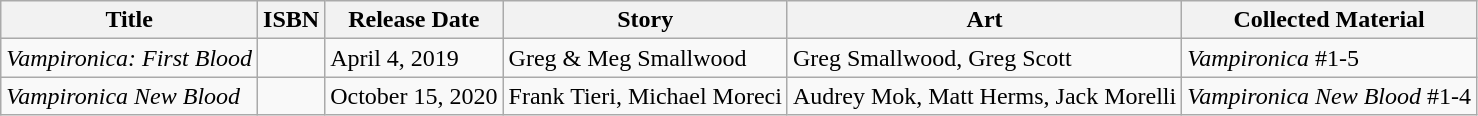<table class="wikitable">
<tr>
<th>Title</th>
<th>ISBN</th>
<th>Release Date</th>
<th>Story</th>
<th>Art</th>
<th>Collected Material</th>
</tr>
<tr>
<td><em>Vampironica: First Blood</em></td>
<td></td>
<td>April 4, 2019</td>
<td>Greg & Meg Smallwood</td>
<td>Greg Smallwood, Greg Scott</td>
<td><em>Vampironica</em> #1-5</td>
</tr>
<tr>
<td><em>Vampironica New Blood</em></td>
<td></td>
<td>October 15, 2020</td>
<td>Frank Tieri, Michael Moreci</td>
<td>Audrey Mok, Matt Herms, Jack Morelli</td>
<td><em>Vampironica New Blood</em> #1-4</td>
</tr>
</table>
